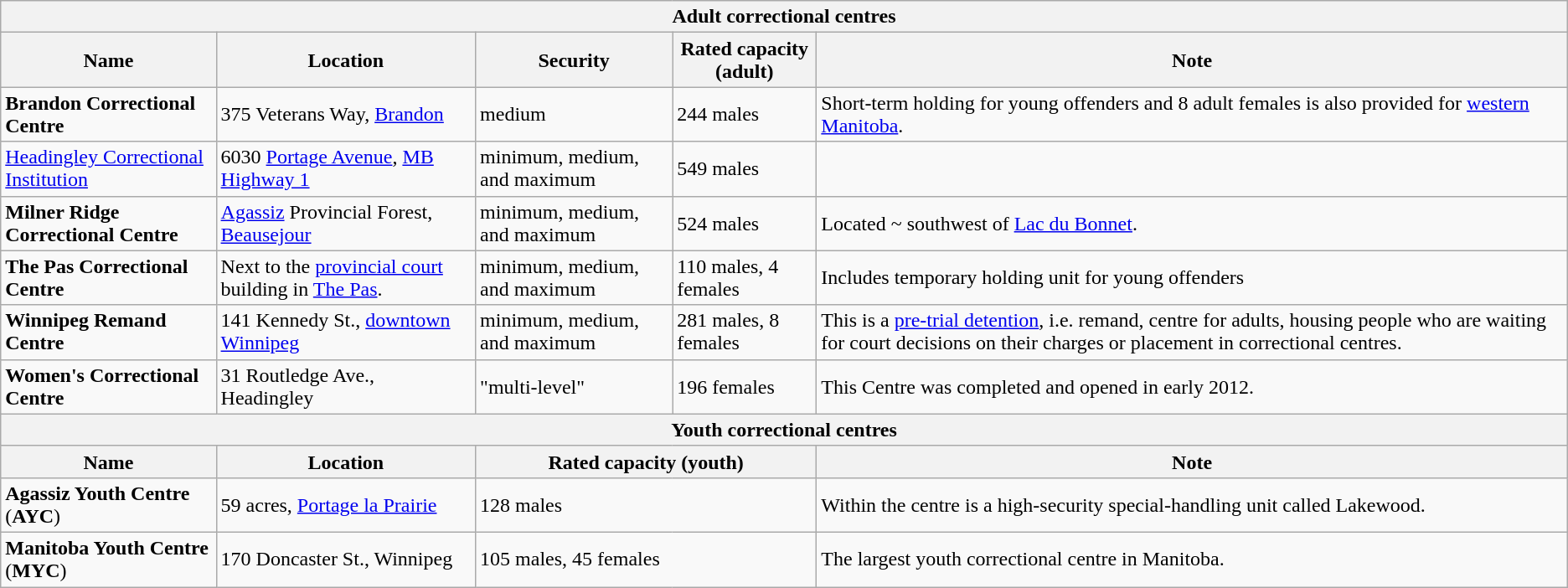<table class="wikitable">
<tr>
<th colspan="5">Adult correctional centres</th>
</tr>
<tr>
<th>Name</th>
<th>Location</th>
<th>Security</th>
<th>Rated capacity (adult)</th>
<th>Note</th>
</tr>
<tr>
<td><strong>Brandon Correctional Centre</strong></td>
<td>375 Veterans Way, <a href='#'>Brandon</a></td>
<td>medium</td>
<td>244 males</td>
<td>Short-term holding for young offenders and 8 adult females is also provided for <a href='#'>western Manitoba</a>.</td>
</tr>
<tr>
<td><a href='#'>Headingley Correctional Institution</a></td>
<td>6030 <a href='#'>Portage Avenue</a>, <a href='#'>MB Highway 1</a></td>
<td>minimum, medium, and maximum</td>
<td>549 males</td>
<td></td>
</tr>
<tr>
<td><strong>Milner Ridge Correctional Centre</strong></td>
<td><a href='#'>Agassiz</a> Provincial Forest, <a href='#'>Beausejour</a></td>
<td>minimum, medium, and maximum</td>
<td>524 males</td>
<td>Located ~ southwest of <a href='#'>Lac du Bonnet</a>.</td>
</tr>
<tr>
<td><strong>The Pas Correctional Centre</strong></td>
<td>Next to the <a href='#'>provincial court</a> building in <a href='#'>The Pas</a>.</td>
<td>minimum, medium, and maximum</td>
<td>110 males, 4 females</td>
<td>Includes temporary holding unit for young offenders</td>
</tr>
<tr>
<td><strong>Winnipeg Remand Centre</strong></td>
<td>141 Kennedy St., <a href='#'>downtown Winnipeg</a></td>
<td>minimum, medium, and maximum</td>
<td>281 males, 8 females</td>
<td>This is a <a href='#'>pre-trial detention</a>, i.e. remand, centre for adults, housing people who are waiting for court decisions on their charges or placement in correctional centres.</td>
</tr>
<tr>
<td><strong>Women's Correctional Centre</strong></td>
<td>31 Routledge Ave., Headingley</td>
<td>"multi-level"</td>
<td>196 females</td>
<td>This Centre was completed and opened in early 2012.</td>
</tr>
<tr>
<th colspan="5">Youth correctional centres</th>
</tr>
<tr>
<th>Name</th>
<th>Location</th>
<th colspan="2">Rated capacity (youth)</th>
<th>Note</th>
</tr>
<tr>
<td><strong>Agassiz Youth Centre</strong> (<strong>AYC</strong>)</td>
<td>59 acres, <a href='#'>Portage la Prairie</a></td>
<td colspan="2">128 males</td>
<td>Within the centre is a high-security special-handling unit called Lakewood.</td>
</tr>
<tr>
<td><strong>Manitoba Youth Centre</strong> (<strong>MYC</strong>)</td>
<td>170 Doncaster St., Winnipeg</td>
<td colspan="2">105 males, 45 females</td>
<td>The largest youth correctional centre in Manitoba.</td>
</tr>
</table>
